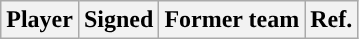<table class="wikitable sortable sortable" style="text-align: center">
<tr>
<th>Player</th>
<th>Signed</th>
<th>Former team</th>
<th>Ref.</th>
</tr>
</table>
